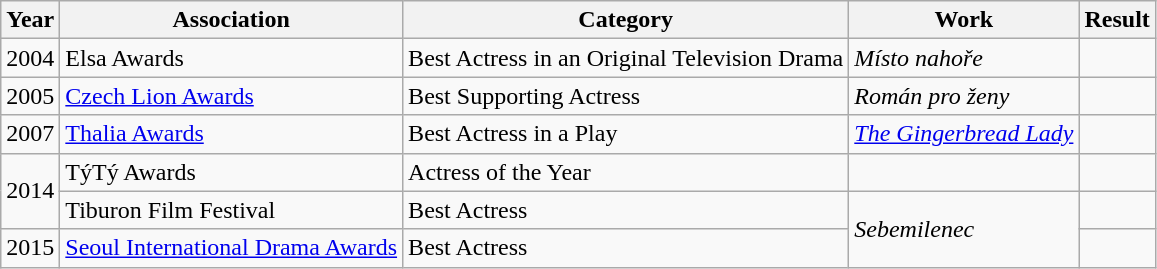<table class="wikitable sortable">
<tr>
<th>Year</th>
<th>Association</th>
<th>Category</th>
<th>Work</th>
<th>Result</th>
</tr>
<tr>
<td>2004</td>
<td>Elsa Awards</td>
<td>Best Actress in an Original Television Drama</td>
<td><em>Místo nahoře</em></td>
<td></td>
</tr>
<tr>
<td>2005</td>
<td><a href='#'>Czech Lion Awards</a></td>
<td>Best Supporting Actress</td>
<td><em>Román pro ženy</em></td>
<td></td>
</tr>
<tr>
<td>2007</td>
<td><a href='#'>Thalia Awards</a></td>
<td>Best Actress in a Play</td>
<td><em><a href='#'>The Gingerbread Lady</a></em></td>
<td></td>
</tr>
<tr>
<td rowspan=2>2014</td>
<td>TýTý Awards</td>
<td>Actress of the Year</td>
<td></td>
<td></td>
</tr>
<tr>
<td>Tiburon Film Festival</td>
<td>Best Actress</td>
<td rowspan=2><em>Sebemilenec</em></td>
<td></td>
</tr>
<tr>
<td>2015</td>
<td><a href='#'>Seoul International Drama Awards</a></td>
<td>Best Actress</td>
<td></td>
</tr>
</table>
